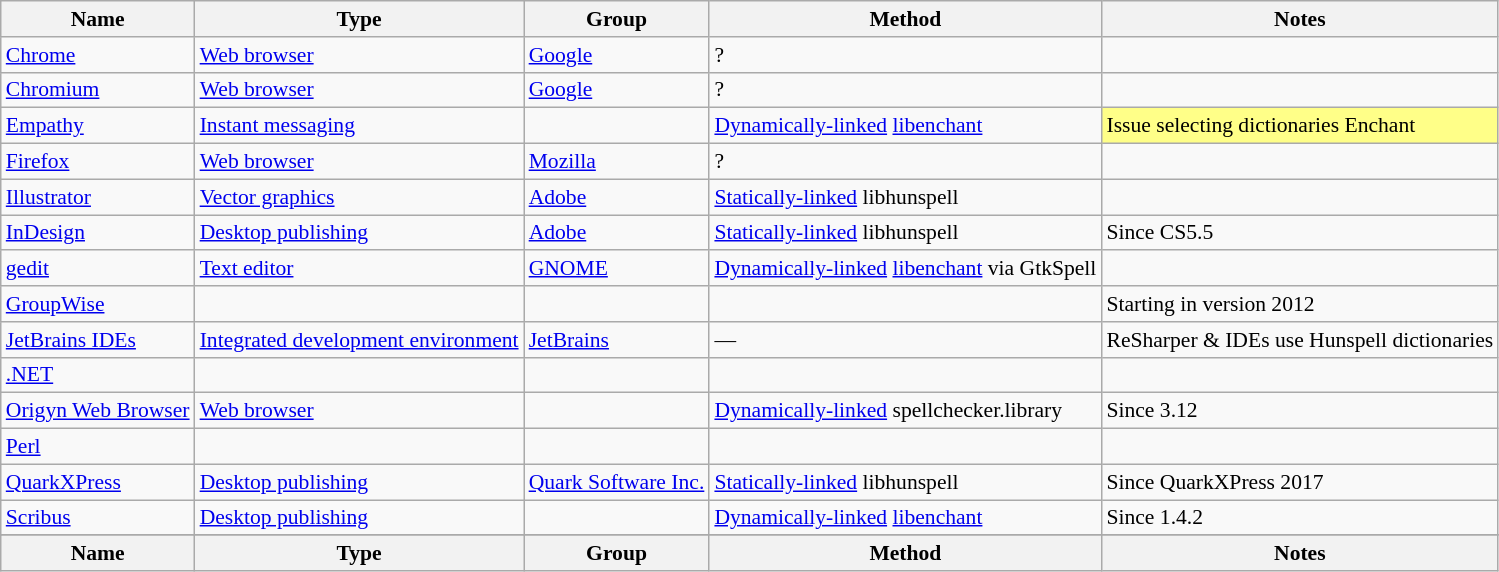<table class="wikitable sortable" style="font-size: 90%; text-align: left; width: auto;">
<tr>
<th>Name</th>
<th>Type</th>
<th>Group</th>
<th>Method</th>
<th>Notes</th>
</tr>
<tr>
<td><a href='#'>Chrome</a></td>
<td><a href='#'>Web browser</a></td>
<td><a href='#'>Google</a></td>
<td>?</td>
<td></td>
</tr>
<tr>
<td><a href='#'>Chromium</a></td>
<td><a href='#'>Web browser</a></td>
<td><a href='#'>Google</a></td>
<td>?</td>
<td></td>
</tr>
<tr>
<td><a href='#'>Empathy</a></td>
<td><a href='#'>Instant messaging</a></td>
<td></td>
<td><a href='#'>Dynamically-linked</a> <a href='#'>libenchant</a></td>
<td style="background:#FFFF88;">Issue selecting dictionaries Enchant</td>
</tr>
<tr>
<td><a href='#'>Firefox</a></td>
<td><a href='#'>Web browser</a></td>
<td><a href='#'>Mozilla</a></td>
<td>?</td>
<td></td>
</tr>
<tr>
<td><a href='#'>Illustrator</a></td>
<td><a href='#'>Vector graphics</a></td>
<td><a href='#'>Adobe</a></td>
<td><a href='#'>Statically-linked</a> libhunspell</td>
<td></td>
</tr>
<tr>
<td><a href='#'>InDesign</a></td>
<td><a href='#'>Desktop publishing</a></td>
<td><a href='#'>Adobe</a></td>
<td><a href='#'>Statically-linked</a> libhunspell</td>
<td>Since CS5.5</td>
</tr>
<tr>
<td><a href='#'>gedit</a></td>
<td><a href='#'>Text editor</a></td>
<td><a href='#'>GNOME</a></td>
<td><a href='#'>Dynamically-linked</a> <a href='#'>libenchant</a> via GtkSpell</td>
<td></td>
</tr>
<tr>
<td><a href='#'>GroupWise</a></td>
<td></td>
<td></td>
<td></td>
<td>Starting in version 2012</td>
</tr>
<tr>
<td><a href='#'>JetBrains IDEs</a></td>
<td><a href='#'>Integrated development environment</a></td>
<td><a href='#'>JetBrains</a></td>
<td>—</td>
<td>ReSharper & IDEs use Hunspell dictionaries</td>
</tr>
<tr>
<td><a href='#'>.NET</a></td>
<td></td>
<td></td>
<td></td>
<td></td>
</tr>
<tr>
<td><a href='#'>Origyn Web Browser</a></td>
<td><a href='#'>Web browser</a></td>
<td></td>
<td><a href='#'>Dynamically-linked</a> spellchecker.library</td>
<td>Since 3.12</td>
</tr>
<tr>
<td><a href='#'>Perl</a></td>
<td></td>
<td></td>
<td></td>
<td></td>
</tr>
<tr>
<td><a href='#'>QuarkXPress</a></td>
<td><a href='#'>Desktop publishing</a></td>
<td><a href='#'>Quark Software Inc.</a></td>
<td><a href='#'>Statically-linked</a> libhunspell</td>
<td>Since QuarkXPress 2017</td>
</tr>
<tr>
<td><a href='#'>Scribus</a></td>
<td><a href='#'>Desktop publishing</a></td>
<td></td>
<td><a href='#'>Dynamically-linked</a> <a href='#'>libenchant</a></td>
<td>Since 1.4.2</td>
</tr>
<tr>
</tr>
<tr class="sortbottom">
<th>Name</th>
<th>Type</th>
<th>Group</th>
<th>Method</th>
<th>Notes</th>
</tr>
</table>
